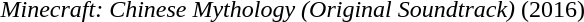<table class="collapsible collapsed" style="text-align:left;">
<tr>
<td><em>Minecraft: Chinese Mythology (Original Soundtrack)</em> (2016)</td>
</tr>
<tr>
<td><br></td>
</tr>
</table>
